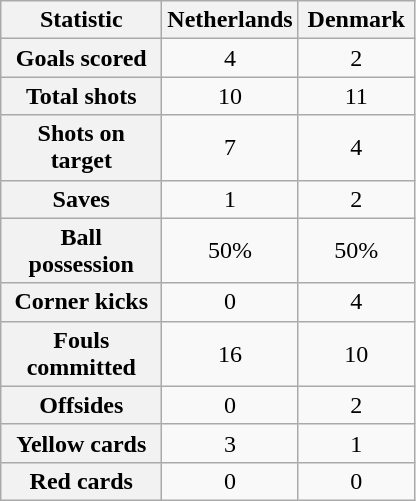<table class="wikitable plainrowheaders" style="text-align:center">
<tr>
<th scope="col" style="width:100px">Statistic</th>
<th scope="col" style="width:70px">Netherlands</th>
<th scope="col" style="width:70px">Denmark</th>
</tr>
<tr>
<th scope="row">Goals scored</th>
<td>4</td>
<td>2</td>
</tr>
<tr>
<th scope="row">Total shots</th>
<td>10</td>
<td>11</td>
</tr>
<tr>
<th scope="row">Shots on target</th>
<td>7</td>
<td>4</td>
</tr>
<tr>
<th scope="row">Saves</th>
<td>1</td>
<td>2</td>
</tr>
<tr>
<th scope="row">Ball possession</th>
<td>50%</td>
<td>50%</td>
</tr>
<tr>
<th scope="row">Corner kicks</th>
<td>0</td>
<td>4</td>
</tr>
<tr>
<th scope="row">Fouls committed</th>
<td>16</td>
<td>10</td>
</tr>
<tr>
<th scope="row">Offsides</th>
<td>0</td>
<td>2</td>
</tr>
<tr>
<th scope="row">Yellow cards</th>
<td>3</td>
<td>1</td>
</tr>
<tr>
<th scope="row">Red cards</th>
<td>0</td>
<td>0</td>
</tr>
</table>
